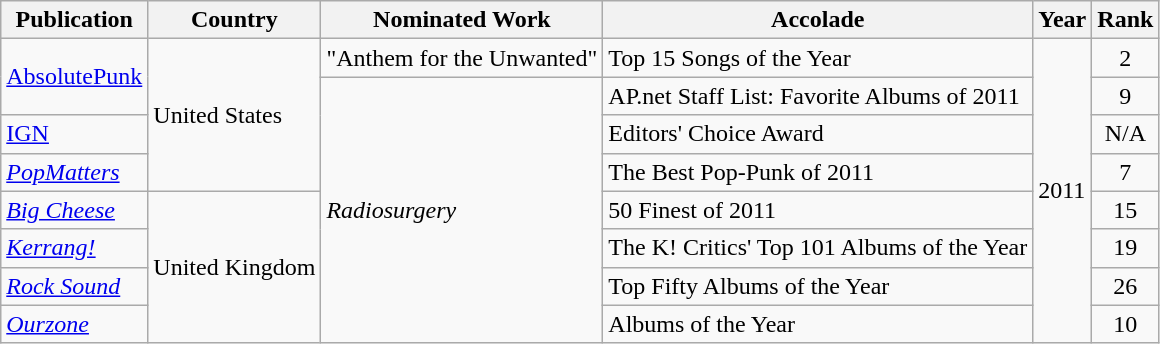<table class="wikitable">
<tr>
<th>Publication</th>
<th>Country</th>
<th>Nominated Work</th>
<th>Accolade</th>
<th>Year</th>
<th>Rank<br></th>
</tr>
<tr>
<td rowspan="2"><a href='#'>AbsolutePunk</a></td>
<td rowspan="4">United States</td>
<td>"Anthem for the Unwanted"</td>
<td>Top 15 Songs of the Year</td>
<td rowspan="8">2011</td>
<td style="text-align:center;">2</td>
</tr>
<tr>
<td rowspan="7"><em>Radiosurgery</em></td>
<td>AP.net Staff List: Favorite Albums of 2011</td>
<td style="text-align:center;">9</td>
</tr>
<tr>
<td><a href='#'>IGN</a></td>
<td>Editors' Choice Award</td>
<td style="text-align:center;">N/A</td>
</tr>
<tr>
<td><em><a href='#'>PopMatters</a></em></td>
<td>The Best Pop-Punk of 2011</td>
<td style="text-align:center;">7</td>
</tr>
<tr>
<td><em><a href='#'>Big Cheese</a></em></td>
<td rowspan="4">United Kingdom</td>
<td>50 Finest of 2011</td>
<td style="text-align:center;">15</td>
</tr>
<tr>
<td><em><a href='#'>Kerrang!</a></em></td>
<td>The K! Critics' Top 101 Albums of the Year</td>
<td style="text-align:center;">19</td>
</tr>
<tr>
<td><em><a href='#'>Rock Sound</a></em></td>
<td>Top Fifty Albums of the Year</td>
<td style="text-align:center;">26</td>
</tr>
<tr>
<td><em><a href='#'>Ourzone</a></em></td>
<td>Albums of the Year</td>
<td style="text-align:center;">10</td>
</tr>
</table>
